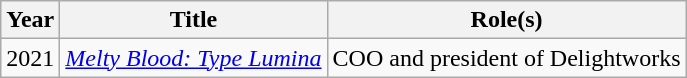<table class="wikitable sortable">
<tr ">
<th>Year</th>
<th>Title</th>
<th>Role(s)</th>
</tr>
<tr>
<td>2021</td>
<td><em><a href='#'>Melty Blood: Type Lumina</a></em></td>
<td>COO and president of Delightworks</td>
</tr>
</table>
